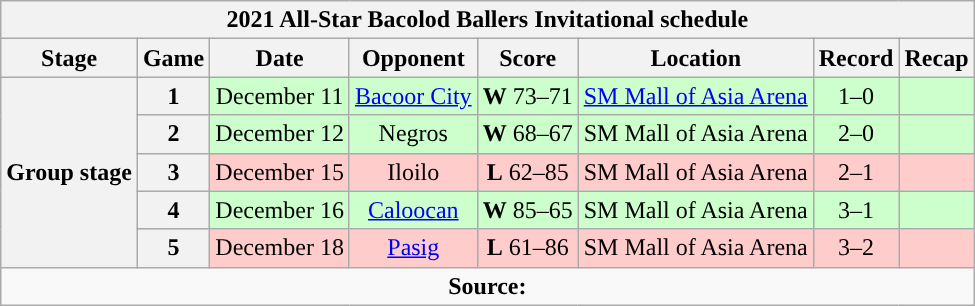<table class="wikitable" style="text-align:center">
<tr>
<th colspan=8>2021 All-Star Bacolod Ballers Invitational schedule</th>
</tr>
<tr>
<th>Stage</th>
<th>Game</th>
<th>Date</th>
<th>Opponent</th>
<th>Score</th>
<th>Location</th>
<th>Record</th>
<th>Recap<br></th>
</tr>
<tr style="background:#cfc">
<th rowspan=5>Group stage</th>
<th>1</th>
<td>December 11</td>
<td><a href='#'>Bacoor City</a></td>
<td><strong>W</strong> 73–71</td>
<td><a href='#'>SM Mall of Asia Arena</a></td>
<td>1–0</td>
<td></td>
</tr>
<tr style="background:#cfc">
<th>2</th>
<td>December 12</td>
<td>Negros</td>
<td><strong>W</strong> 68–67</td>
<td>SM Mall of Asia Arena</td>
<td>2–0</td>
<td></td>
</tr>
<tr style="background:#fcc">
<th>3</th>
<td>December 15</td>
<td>Iloilo</td>
<td><strong>L</strong> 62–85</td>
<td>SM Mall of Asia Arena</td>
<td>2–1</td>
<td></td>
</tr>
<tr style="background:#cfc">
<th>4</th>
<td>December 16</td>
<td><a href='#'>Caloocan</a></td>
<td><strong>W</strong> 85–65</td>
<td>SM Mall of Asia Arena</td>
<td>3–1</td>
<td></td>
</tr>
<tr style="background:#fcc">
<th>5</th>
<td>December 18</td>
<td><a href='#'>Pasig</a></td>
<td><strong>L</strong> 61–86</td>
<td>SM Mall of Asia Arena</td>
<td>3–2</td>
<td></td>
</tr>
<tr>
<td colspan=8 align=center><strong>Source: </strong></td>
</tr>
</table>
